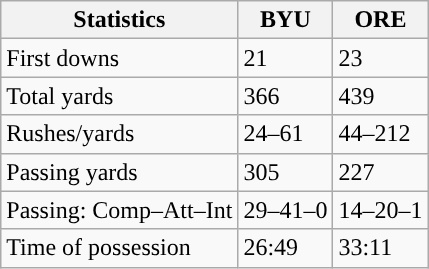<table class="wikitable" style="float: left;">
<tr>
<th>Statistics</th>
<th>BYU</th>
<th>ORE</th>
</tr>
<tr>
<td>First downs</td>
<td>21</td>
<td>23</td>
</tr>
<tr>
<td>Total yards</td>
<td>366</td>
<td>439</td>
</tr>
<tr>
<td>Rushes/yards</td>
<td>24–61</td>
<td>44–212</td>
</tr>
<tr>
<td>Passing yards</td>
<td>305</td>
<td>227</td>
</tr>
<tr>
<td>Passing: Comp–Att–Int</td>
<td>29–41–0</td>
<td>14–20–1</td>
</tr>
<tr>
<td>Time of possession</td>
<td>26:49</td>
<td>33:11</td>
</tr>
</table>
